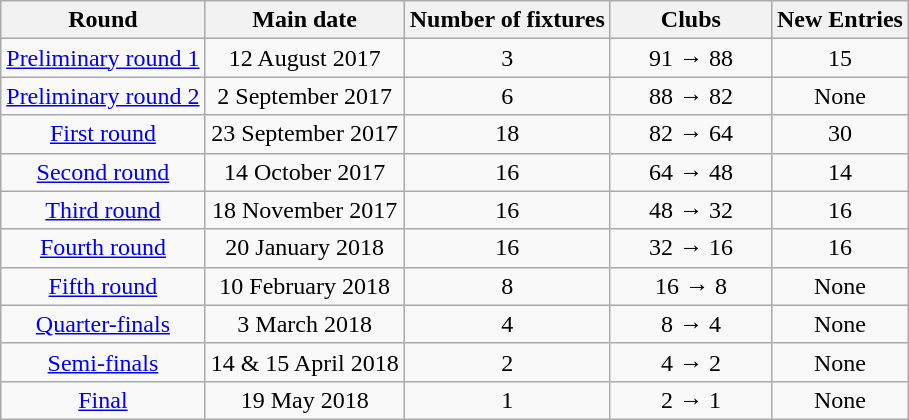<table class="wikitable" style="text-align:center">
<tr>
<th>Round</th>
<th>Main date</th>
<th>Number of fixtures</th>
<th style="width:100px">Clubs</th>
<th>New Entries</th>
</tr>
<tr>
<td><a href='#'>Preliminary round 1</a></td>
<td>12 August 2017</td>
<td>3</td>
<td>91 → 88</td>
<td>15</td>
</tr>
<tr>
<td><a href='#'>Preliminary round 2</a></td>
<td>2 September 2017</td>
<td>6</td>
<td>88 → 82</td>
<td>None</td>
</tr>
<tr>
<td><a href='#'>First round</a></td>
<td>23 September 2017</td>
<td>18</td>
<td>82 → 64</td>
<td>30</td>
</tr>
<tr>
<td><a href='#'>Second round</a></td>
<td>14 October 2017</td>
<td>16</td>
<td>64 → 48</td>
<td>14</td>
</tr>
<tr>
<td><a href='#'>Third round</a></td>
<td>18 November 2017</td>
<td>16</td>
<td>48 → 32</td>
<td>16</td>
</tr>
<tr>
<td><a href='#'>Fourth round</a></td>
<td>20 January 2018</td>
<td>16</td>
<td>32 → 16</td>
<td>16</td>
</tr>
<tr>
<td><a href='#'>Fifth round</a></td>
<td>10 February 2018</td>
<td>8</td>
<td>16 → 8</td>
<td>None</td>
</tr>
<tr>
<td><a href='#'>Quarter-finals</a></td>
<td>3 March 2018</td>
<td>4</td>
<td>8 → 4</td>
<td>None</td>
</tr>
<tr>
<td><a href='#'>Semi-finals</a></td>
<td>14 & 15 April 2018</td>
<td>2</td>
<td>4 → 2</td>
<td>None</td>
</tr>
<tr>
<td><a href='#'>Final</a></td>
<td>19 May 2018</td>
<td>1</td>
<td>2 → 1</td>
<td>None</td>
</tr>
</table>
